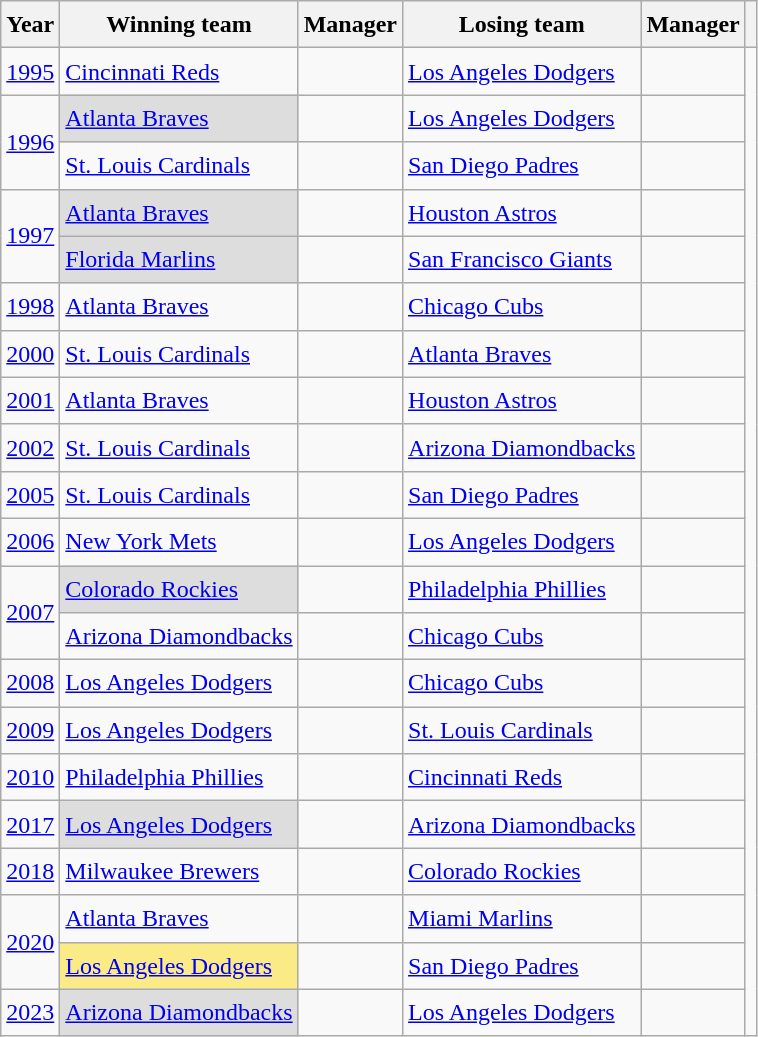<table class="wikitable sortable sticky-header" style="font-size:1.00em; line-height:1.5em;">
<tr>
<th scope="col" class="unsortable">Year</th>
<th scope="col">Winning team</th>
<th scope="col">Manager</th>
<th scope="col">Losing team</th>
<th scope="col">Manager</th>
<th scope="col" class="unsortable"></th>
</tr>
<tr>
<td><a href='#'>1995</a></td>
<td><a href='#'>Cincinnati Reds</a></td>
<td></td>
<td><a href='#'>Los Angeles Dodgers</a></td>
<td></td>
</tr>
<tr>
<td rowspan="2"><a href='#'>1996</a></td>
<td bgcolor="#dddddd"><a href='#'>Atlanta Braves</a></td>
<td></td>
<td><a href='#'>Los Angeles Dodgers</a></td>
<td></td>
</tr>
<tr>
<td><a href='#'>St. Louis Cardinals</a></td>
<td></td>
<td><a href='#'>San Diego Padres</a></td>
<td></td>
</tr>
<tr>
<td rowspan="2"><a href='#'>1997</a></td>
<td bgcolor="#dddddd"><a href='#'>Atlanta Braves</a></td>
<td></td>
<td><a href='#'>Houston Astros</a></td>
<td></td>
</tr>
<tr>
<td bgcolor="#dddddd"><a href='#'>Florida Marlins</a></td>
<td></td>
<td><a href='#'>San Francisco Giants</a></td>
<td></td>
</tr>
<tr>
<td><a href='#'>1998</a></td>
<td><a href='#'>Atlanta Braves</a></td>
<td></td>
<td><a href='#'>Chicago Cubs</a></td>
<td></td>
</tr>
<tr>
<td><a href='#'>2000</a></td>
<td><a href='#'>St. Louis Cardinals</a></td>
<td></td>
<td><a href='#'>Atlanta Braves</a></td>
<td></td>
</tr>
<tr>
<td><a href='#'>2001</a></td>
<td><a href='#'>Atlanta Braves</a></td>
<td></td>
<td><a href='#'>Houston Astros</a></td>
<td></td>
</tr>
<tr>
<td><a href='#'>2002</a></td>
<td><a href='#'>St. Louis Cardinals</a></td>
<td></td>
<td><a href='#'>Arizona Diamondbacks</a></td>
<td></td>
</tr>
<tr>
<td><a href='#'>2005</a></td>
<td><a href='#'>St. Louis Cardinals</a></td>
<td></td>
<td><a href='#'>San Diego Padres</a></td>
<td></td>
</tr>
<tr>
<td><a href='#'>2006</a></td>
<td><a href='#'>New York Mets</a></td>
<td></td>
<td><a href='#'>Los Angeles Dodgers</a></td>
<td></td>
</tr>
<tr>
<td rowspan="2"><a href='#'>2007</a></td>
<td bgcolor="#dddddd"><a href='#'>Colorado Rockies</a></td>
<td></td>
<td><a href='#'>Philadelphia Phillies</a></td>
<td></td>
</tr>
<tr>
<td><a href='#'>Arizona Diamondbacks</a></td>
<td></td>
<td><a href='#'>Chicago Cubs</a></td>
<td></td>
</tr>
<tr>
<td><a href='#'>2008</a></td>
<td><a href='#'>Los Angeles Dodgers</a></td>
<td></td>
<td><a href='#'>Chicago Cubs</a></td>
<td></td>
</tr>
<tr>
<td><a href='#'>2009</a></td>
<td><a href='#'>Los Angeles Dodgers</a></td>
<td></td>
<td><a href='#'>St. Louis Cardinals</a></td>
<td></td>
</tr>
<tr>
<td><a href='#'>2010</a></td>
<td><a href='#'>Philadelphia Phillies</a></td>
<td></td>
<td><a href='#'>Cincinnati Reds</a></td>
<td></td>
</tr>
<tr>
<td><a href='#'>2017</a></td>
<td bgcolor="#dddddd"><a href='#'>Los Angeles Dodgers</a></td>
<td></td>
<td><a href='#'>Arizona Diamondbacks</a></td>
<td></td>
</tr>
<tr>
<td><a href='#'>2018</a></td>
<td><a href='#'>Milwaukee Brewers</a></td>
<td></td>
<td><a href='#'>Colorado Rockies</a></td>
<td></td>
</tr>
<tr>
<td rowspan="2"><a href='#'>2020</a></td>
<td><a href='#'>Atlanta Braves</a></td>
<td></td>
<td><a href='#'>Miami Marlins</a></td>
<td></td>
</tr>
<tr>
<td bgcolor="#FAEB86"><a href='#'>Los Angeles Dodgers</a></td>
<td></td>
<td><a href='#'>San Diego Padres</a></td>
<td></td>
</tr>
<tr>
<td><a href='#'>2023</a></td>
<td bgcolor="#dddddd"><a href='#'>Arizona Diamondbacks</a></td>
<td></td>
<td><a href='#'>Los Angeles Dodgers</a></td>
<td></td>
</tr>
</table>
